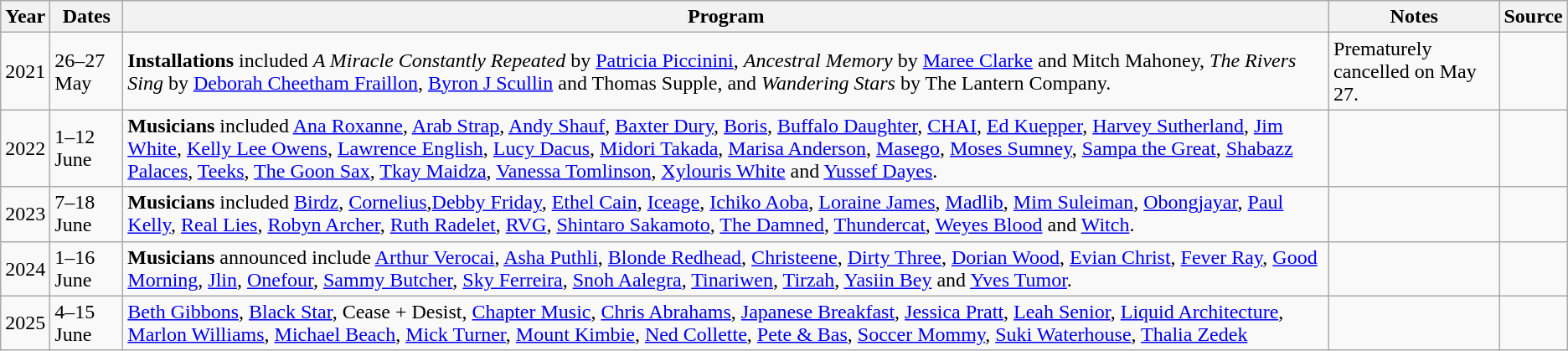<table class="wikitable">
<tr>
<th>Year</th>
<th>Dates</th>
<th>Program</th>
<th>Notes</th>
<th>Source</th>
</tr>
<tr>
<td>2021</td>
<td>26–27 May</td>
<td><strong>Installations</strong> included <em>A Miracle Constantly Repeated</em> by <a href='#'>Patricia Piccinini</a>, <em>Ancestral Memory</em> by <a href='#'>Maree Clarke</a> and Mitch Mahoney, <em>The Rivers Sing</em> by <a href='#'>Deborah Cheetham Fraillon</a>, <a href='#'>Byron J Scullin</a> and Thomas Supple, and <em>Wandering Stars</em> by The Lantern Company.</td>
<td>Prematurely cancelled on May 27.</td>
</tr>
<tr>
<td>2022</td>
<td>1–12 June</td>
<td><strong>Musicians</strong> included <a href='#'>Ana Roxanne</a>,  <a href='#'>Arab Strap</a>, <a href='#'>Andy Shauf</a>, <a href='#'>Baxter Dury</a>, <a href='#'>Boris</a>, <a href='#'>Buffalo Daughter</a>, <a href='#'>CHAI</a>, <a href='#'>Ed Kuepper</a>, <a href='#'>Harvey Sutherland</a>, <a href='#'>Jim White</a>, <a href='#'>Kelly Lee Owens</a>, <a href='#'>Lawrence English</a>, <a href='#'>Lucy Dacus</a>, <a href='#'>Midori Takada</a>, <a href='#'>Marisa Anderson</a>, <a href='#'>Masego</a>, <a href='#'>Moses Sumney</a>, <a href='#'>Sampa the Great</a>, <a href='#'>Shabazz Palaces</a>, <a href='#'>Teeks</a>, <a href='#'>The Goon Sax</a>, <a href='#'>Tkay Maidza</a>, <a href='#'>Vanessa Tomlinson</a>, <a href='#'>Xylouris White</a> and <a href='#'>Yussef Dayes</a>.</td>
<td></td>
<td></td>
</tr>
<tr>
<td>2023</td>
<td>7–18 June</td>
<td><strong>Musicians</strong> included <a href='#'>Birdz</a>, <a href='#'>Cornelius</a>,<a href='#'>Debby Friday</a>, <a href='#'>Ethel Cain</a>, <a href='#'>Iceage</a>, <a href='#'>Ichiko Aoba</a>, <a href='#'>Loraine James</a>, <a href='#'>Madlib</a>, <a href='#'>Mim Suleiman</a>, <a href='#'>Obongjayar</a>, <a href='#'>Paul Kelly</a>, <a href='#'>Real Lies</a>, <a href='#'>Robyn Archer</a>, <a href='#'>Ruth Radelet</a>, <a href='#'>RVG</a>, <a href='#'>Shintaro Sakamoto</a>, <a href='#'>The Damned</a>, <a href='#'>Thundercat</a>, <a href='#'>Weyes Blood</a> and <a href='#'>Witch</a>.</td>
<td></td>
<td></td>
</tr>
<tr>
<td>2024</td>
<td>1–16 June</td>
<td><strong>Musicians</strong> announced include <a href='#'>Arthur Verocai</a>, <a href='#'>Asha Puthli</a>, <a href='#'>Blonde Redhead</a>, <a href='#'>Christeene</a>, <a href='#'>Dirty Three</a>, <a href='#'>Dorian Wood</a>, <a href='#'>Evian Christ</a>, <a href='#'>Fever Ray</a>, <a href='#'>Good Morning</a>, <a href='#'>Jlin</a>, <a href='#'>Onefour</a>, <a href='#'>Sammy Butcher</a>, <a href='#'>Sky Ferreira</a>, <a href='#'>Snoh Aalegra</a>, <a href='#'>Tinariwen</a>, <a href='#'>Tirzah</a>, <a href='#'>Yasiin Bey</a> and <a href='#'>Yves Tumor</a>.</td>
<td></td>
<td></td>
</tr>
<tr>
<td>2025</td>
<td>4–15 June</td>
<td><a href='#'>Beth Gibbons</a>, <a href='#'>Black Star</a>, Cease + Desist, <a href='#'>Chapter Music</a>, <a href='#'>Chris Abrahams</a>, <a href='#'>Japanese Breakfast</a>, <a href='#'>Jessica Pratt</a>, <a href='#'>Leah Senior</a>, <a href='#'>Liquid Architecture</a>, <a href='#'>Marlon Williams</a>, <a href='#'>Michael Beach</a>, <a href='#'>Mick Turner</a>, <a href='#'>Mount Kimbie</a>, <a href='#'>Ned Collette</a>, <a href='#'>Pete & Bas</a>, <a href='#'>Soccer Mommy</a>, <a href='#'>Suki Waterhouse</a>, <a href='#'>Thalia Zedek</a></td>
<td></td>
<td></td>
</tr>
</table>
